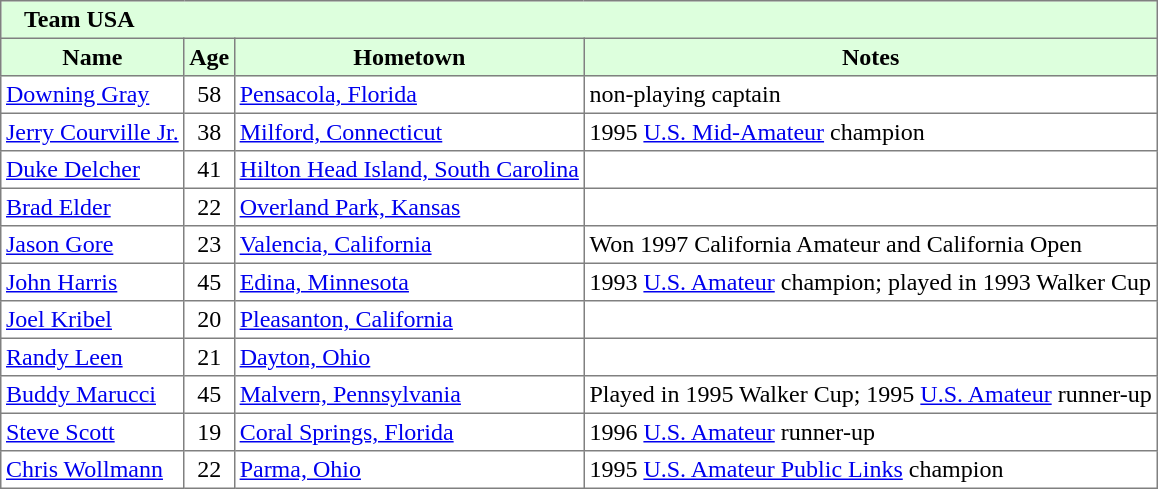<table border="1" cellpadding="3" style="border-collapse: collapse;">
<tr style="background:#ddffdd;">
<td colspan="6">   <strong>Team USA</strong></td>
</tr>
<tr style="background:#ddffdd;">
<th>Name</th>
<th>Age</th>
<th>Hometown</th>
<th>Notes</th>
</tr>
<tr>
<td><a href='#'>Downing Gray</a></td>
<td align="center">58</td>
<td><a href='#'>Pensacola, Florida</a></td>
<td>non-playing captain</td>
</tr>
<tr>
<td><a href='#'>Jerry Courville Jr.</a></td>
<td align="center">38</td>
<td><a href='#'>Milford, Connecticut</a></td>
<td>1995 <a href='#'>U.S. Mid-Amateur</a> champion</td>
</tr>
<tr>
<td><a href='#'>Duke Delcher</a></td>
<td align="center">41</td>
<td><a href='#'>Hilton Head Island, South Carolina</a></td>
<td></td>
</tr>
<tr>
<td><a href='#'>Brad Elder</a></td>
<td align="center">22</td>
<td><a href='#'>Overland Park, Kansas</a></td>
<td></td>
</tr>
<tr>
<td><a href='#'>Jason Gore</a></td>
<td align="center">23</td>
<td><a href='#'>Valencia, California</a></td>
<td>Won 1997 California Amateur and California Open</td>
</tr>
<tr>
<td><a href='#'>John Harris</a></td>
<td align="center">45</td>
<td><a href='#'>Edina, Minnesota</a></td>
<td>1993 <a href='#'>U.S. Amateur</a> champion; played in 1993 Walker Cup</td>
</tr>
<tr>
<td><a href='#'>Joel Kribel</a></td>
<td align="center">20</td>
<td><a href='#'>Pleasanton, California</a></td>
<td></td>
</tr>
<tr>
<td><a href='#'>Randy Leen</a></td>
<td align="center">21</td>
<td><a href='#'>Dayton, Ohio</a></td>
<td></td>
</tr>
<tr>
<td><a href='#'>Buddy Marucci</a></td>
<td align="center">45</td>
<td><a href='#'>Malvern, Pennsylvania</a></td>
<td>Played in 1995 Walker Cup; 1995 <a href='#'>U.S. Amateur</a> runner-up</td>
</tr>
<tr>
<td><a href='#'>Steve Scott</a></td>
<td align="center">19</td>
<td><a href='#'>Coral Springs, Florida</a></td>
<td>1996 <a href='#'>U.S. Amateur</a> runner-up</td>
</tr>
<tr>
<td><a href='#'>Chris Wollmann</a></td>
<td align="center">22</td>
<td><a href='#'>Parma, Ohio</a></td>
<td>1995 <a href='#'>U.S. Amateur Public Links</a> champion</td>
</tr>
</table>
